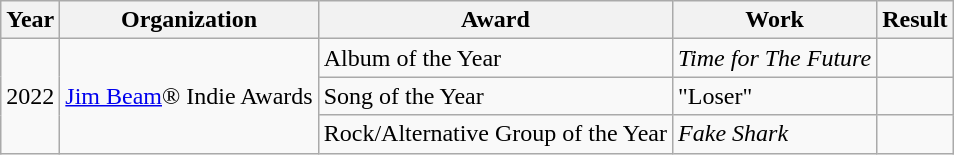<table class="wikitable">
<tr>
<th>Year</th>
<th>Organization</th>
<th>Award</th>
<th>Work</th>
<th>Result</th>
</tr>
<tr>
<td rowspan="3">2022</td>
<td rowspan="3"><a href='#'>Jim Beam</a>® Indie Awards</td>
<td>Album of the Year</td>
<td><em>Time for The Future</em></td>
<td></td>
</tr>
<tr>
<td>Song of the Year</td>
<td>"Loser"</td>
<td></td>
</tr>
<tr>
<td>Rock/Alternative Group of the Year</td>
<td><em>Fake Shark</em></td>
<td></td>
</tr>
</table>
